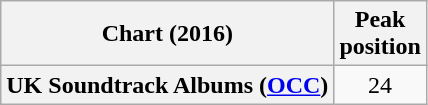<table class="wikitable sortable plainrowheaders" style="text-align:center">
<tr>
<th scope="col">Chart (2016)</th>
<th scope="col">Peak<br>position</th>
</tr>
<tr>
<th scope="row">UK Soundtrack Albums (<a href='#'>OCC</a>)</th>
<td>24</td>
</tr>
</table>
